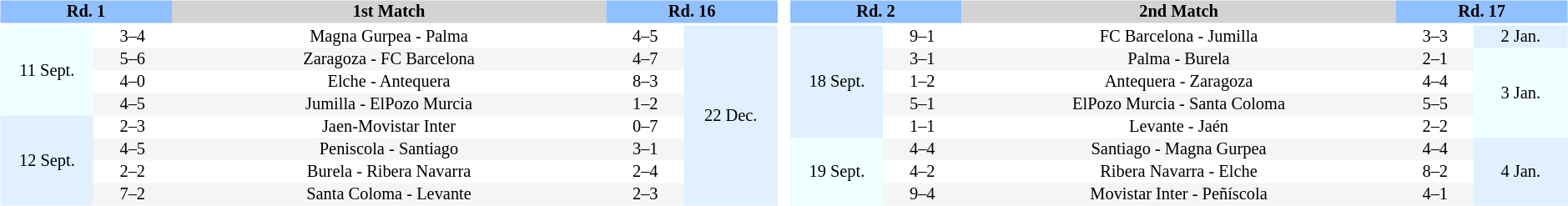<table width=100%>
<tr>
<td width=33% valign="top"><br><table border=0 cellspacing=0 cellpadding=1 style="font-size: 85%; text-align: center;" width=99%>
<tr>
<td colspan=2 bgcolor=#90C0FF style="text-align:center;"><span><strong>Rd. 1</strong></span></td>
<td bgcolor=#D3D3D3><strong>1st  Match</strong></td>
<td colspan=2 bgcolor=#90C0FF style="text-align:center;"><span><strong>Rd. 16 </strong></span></td>
</tr>
<tr align=center>
<th width=12%></th>
<th width=10%></th>
<th width=56%></th>
<th width=10%></th>
<th width=12%></th>
</tr>
<tr>
<td bgcolor=#F0FFFF rowspan=4>11 Sept.</td>
<td>3–4</td>
<td>Magna Gurpea - Palma</td>
<td>4–5</td>
<td rowspan=8 bgcolor=#E0F0FF>22 Dec.</td>
</tr>
<tr align=center bgcolor=#F5F5F5>
<td>5–6</td>
<td>Zaragoza - FC Barcelona</td>
<td>4–7</td>
</tr>
<tr align=center bgcolor=#FFFFFF>
<td>4–0</td>
<td>Elche - Antequera</td>
<td>8–3</td>
</tr>
<tr align=center bgcolor=#F5F5F5>
<td>4–5</td>
<td>Jumilla - ElPozo Murcia</td>
<td>1–2</td>
</tr>
<tr align=center bgcolor=#FFFFFF>
<td bgcolor=#E0F0FF rowspan=4>12 Sept.</td>
<td>2–3</td>
<td>Jaen-Movistar Inter</td>
<td>0–7</td>
</tr>
<tr align=center bgcolor=#F5F5F5>
<td>4–5</td>
<td>Peniscola - Santiago</td>
<td>3–1</td>
</tr>
<tr align=center bgcolor=#FFFFFF>
<td>2–2</td>
<td>Burela - Ribera Navarra</td>
<td>2–4</td>
</tr>
<tr align=center bgcolor=#F5F5F5>
<td>7–2</td>
<td>Santa Coloma - Levante</td>
<td>2–3</td>
</tr>
</table>
</td>
<td width=33% valign="top"><br><table border=0 cellspacing=0 cellpadding=1 style="font-size: 85%; text-align: center;" width=99%>
<tr>
<td colspan=2 bgcolor=#90C0FF style="text-align:center;"><span><strong>Rd. 2</strong></span></td>
<td bgcolor=#D3D3D3><strong>2nd Match</strong></td>
<td colspan=2 bgcolor=#90C0FF style="text-align:center;"><span><strong>Rd. 17 </strong></span></td>
</tr>
<tr align=center>
<th width=12%></th>
<th width=10%></th>
<th width=56%></th>
<th width=10%></th>
<th width=12%></th>
</tr>
<tr>
<td bgcolor=#E0F0FF rowspan=5>18 Sept.</td>
<td>9–1</td>
<td>FC Barcelona - Jumilla</td>
<td>3–3</td>
<td rowspan=1 bgcolor=#E0F0FF>2 Jan.</td>
</tr>
<tr align=center bgcolor=#F5F5F5>
<td>3–1</td>
<td>Palma - Burela</td>
<td>2–1</td>
<td rowspan=4 bgcolor=#F0FFFF>3 Jan.</td>
</tr>
<tr align=center bgcolor=#FFFFFF>
<td>1–2</td>
<td>Antequera - Zaragoza</td>
<td>4–4</td>
</tr>
<tr align=center bgcolor=#F5F5F5>
<td>5–1</td>
<td>ElPozo Murcia - Santa Coloma</td>
<td>5–5</td>
</tr>
<tr align=center bgcolor=#FFFFFF>
<td>1–1</td>
<td>Levante - Jaén</td>
<td>2–2</td>
</tr>
<tr align=center bgcolor=#F5F5F5>
<td bgcolor=#F0FFFF rowspan=3>19 Sept.</td>
<td>4–4</td>
<td>Santiago - Magna Gurpea</td>
<td>4–4</td>
<td rowspan=3 bgcolor=#E0F0FF>4 Jan.</td>
</tr>
<tr align=center bgcolor=#FFFFFF>
<td>4–2</td>
<td>Ribera Navarra - Elche</td>
<td>8–2</td>
</tr>
<tr align=center bgcolor=#F5F5F5>
<td>9–4</td>
<td>Movistar Inter - Peñíscola</td>
<td>4–1</td>
</tr>
</table>
</td>
</tr>
</table>
